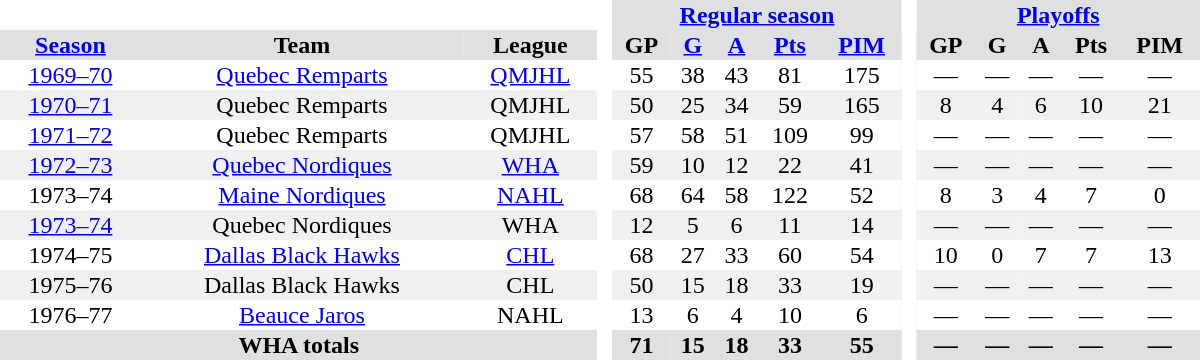<table border="0" cellpadding="1" cellspacing="0" style="text-align:center; width:50em;">
<tr style="background:#e0e0e0;">
<th colspan="3"  bgcolor="#ffffff"> </th>
<th rowspan="99" bgcolor="#ffffff"> </th>
<th colspan="5"><a href='#'>Regular season</a></th>
<th rowspan="99" bgcolor="#ffffff"> </th>
<th colspan="5"><a href='#'>Playoffs</a></th>
</tr>
<tr style="background:#e0e0e0;">
<th><a href='#'>Season</a></th>
<th>Team</th>
<th>League</th>
<th>GP</th>
<th><a href='#'>G</a></th>
<th><a href='#'>A</a></th>
<th><a href='#'>Pts</a></th>
<th><a href='#'>PIM</a></th>
<th>GP</th>
<th>G</th>
<th>A</th>
<th>Pts</th>
<th>PIM</th>
</tr>
<tr>
<td><a href='#'>1969–70</a></td>
<td><a href='#'>Quebec Remparts</a></td>
<td><a href='#'>QMJHL</a></td>
<td>55</td>
<td>38</td>
<td>43</td>
<td>81</td>
<td>175</td>
<td>—</td>
<td>—</td>
<td>—</td>
<td>—</td>
<td>—</td>
</tr>
<tr style="background:#f0f0f0;">
<td><a href='#'>1970–71</a></td>
<td>Quebec Remparts</td>
<td>QMJHL</td>
<td>50</td>
<td>25</td>
<td>34</td>
<td>59</td>
<td>165</td>
<td>8</td>
<td>4</td>
<td>6</td>
<td>10</td>
<td>21</td>
</tr>
<tr>
<td><a href='#'>1971–72</a></td>
<td>Quebec Remparts</td>
<td>QMJHL</td>
<td>57</td>
<td>58</td>
<td>51</td>
<td>109</td>
<td>99</td>
<td>—</td>
<td>—</td>
<td>—</td>
<td>—</td>
<td>—</td>
</tr>
<tr style="background:#f0f0f0;">
<td><a href='#'>1972–73</a></td>
<td><a href='#'>Quebec Nordiques</a></td>
<td><a href='#'>WHA</a></td>
<td>59</td>
<td>10</td>
<td>12</td>
<td>22</td>
<td>41</td>
<td>—</td>
<td>—</td>
<td>—</td>
<td>—</td>
<td>—</td>
</tr>
<tr>
<td>1973–74</td>
<td><a href='#'>Maine Nordiques</a></td>
<td><a href='#'>NAHL</a></td>
<td>68</td>
<td>64</td>
<td>58</td>
<td>122</td>
<td>52</td>
<td>8</td>
<td>3</td>
<td>4</td>
<td>7</td>
<td>0</td>
</tr>
<tr style="background:#f0f0f0;">
<td><a href='#'>1973–74</a></td>
<td>Quebec Nordiques</td>
<td>WHA</td>
<td>12</td>
<td>5</td>
<td>6</td>
<td>11</td>
<td>14</td>
<td>—</td>
<td>—</td>
<td>—</td>
<td>—</td>
<td>—</td>
</tr>
<tr>
<td>1974–75</td>
<td><a href='#'>Dallas Black Hawks</a></td>
<td><a href='#'>CHL</a></td>
<td>68</td>
<td>27</td>
<td>33</td>
<td>60</td>
<td>54</td>
<td>10</td>
<td>0</td>
<td>7</td>
<td>7</td>
<td>13</td>
</tr>
<tr style="background:#f0f0f0;">
<td>1975–76</td>
<td>Dallas Black Hawks</td>
<td>CHL</td>
<td>50</td>
<td>15</td>
<td>18</td>
<td>33</td>
<td>19</td>
<td>—</td>
<td>—</td>
<td>—</td>
<td>—</td>
<td>—</td>
</tr>
<tr>
<td>1976–77</td>
<td><a href='#'>Beauce Jaros</a></td>
<td>NAHL</td>
<td>13</td>
<td>6</td>
<td>4</td>
<td>10</td>
<td>6</td>
<td>—</td>
<td>—</td>
<td>—</td>
<td>—</td>
<td>—</td>
</tr>
<tr style="background:#e0e0e0;">
<th colspan="3">WHA totals</th>
<th>71</th>
<th>15</th>
<th>18</th>
<th>33</th>
<th>55</th>
<th>—</th>
<th>—</th>
<th>—</th>
<th>—</th>
<th>—</th>
</tr>
</table>
